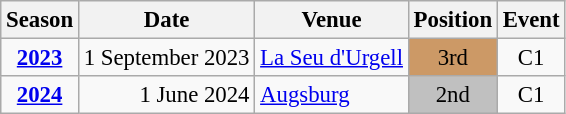<table class="wikitable" style="text-align:center; font-size:95%;">
<tr>
<th>Season</th>
<th>Date</th>
<th>Venue</th>
<th>Position</th>
<th>Event</th>
</tr>
<tr>
<td><strong><a href='#'>2023</a></strong></td>
<td align=right>1 September 2023</td>
<td align=left><a href='#'>La Seu d'Urgell</a></td>
<td bgcolor=cc9966>3rd</td>
<td>C1</td>
</tr>
<tr>
<td><strong><a href='#'>2024</a></strong></td>
<td align=right>1 June 2024</td>
<td align=left><a href='#'>Augsburg</a></td>
<td bgcolor=silver>2nd</td>
<td>C1</td>
</tr>
</table>
